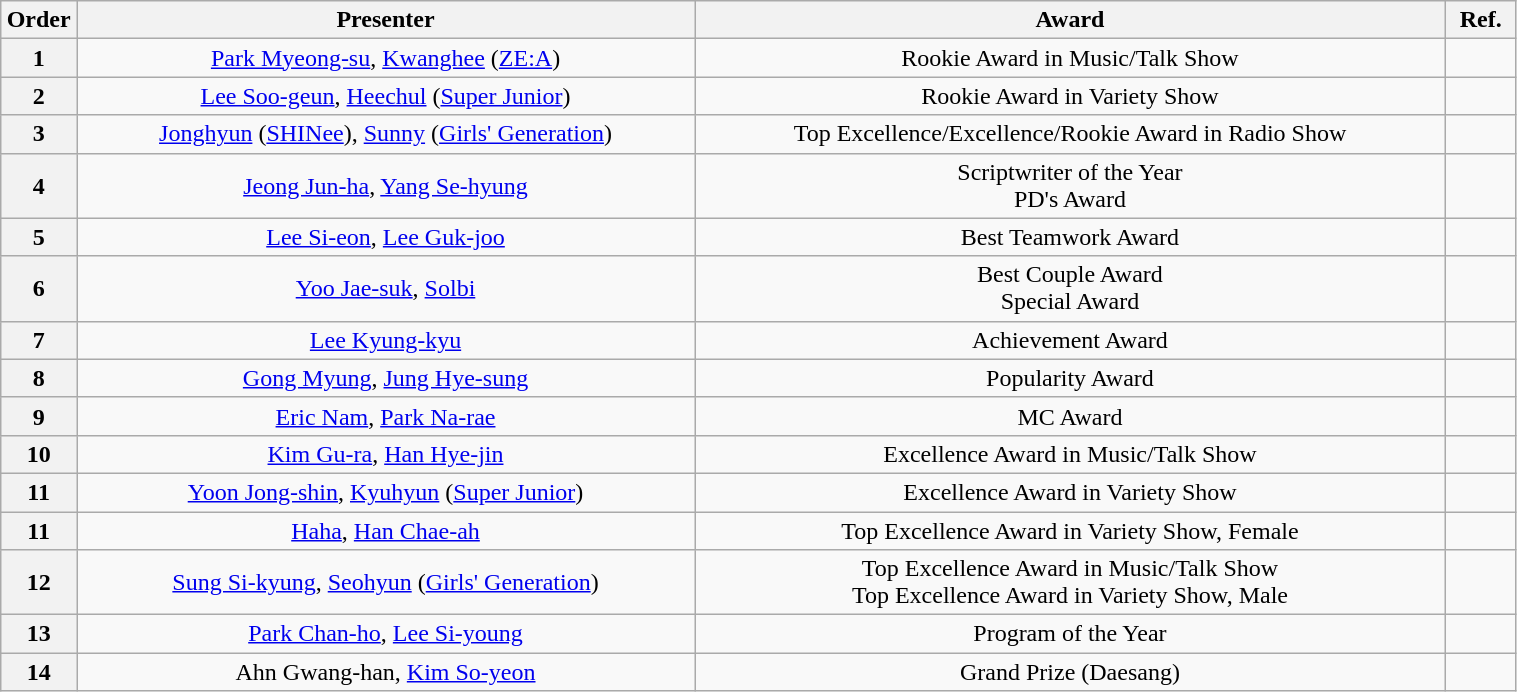<table class="wikitable" style="text-align:center; width:80%;">
<tr>
<th width="5%">Order</th>
<th>Presenter</th>
<th>Award</th>
<th>Ref.</th>
</tr>
<tr>
<th>1</th>
<td><a href='#'>Park Myeong-su</a>, <a href='#'>Kwanghee</a> (<a href='#'>ZE:A</a>)</td>
<td>Rookie Award in Music/Talk Show</td>
<td></td>
</tr>
<tr>
<th>2</th>
<td><a href='#'>Lee Soo-geun</a>, <a href='#'>Heechul</a> (<a href='#'>Super Junior</a>)</td>
<td>Rookie Award in Variety Show</td>
<td></td>
</tr>
<tr>
<th>3</th>
<td><a href='#'>Jonghyun</a> (<a href='#'>SHINee</a>), <a href='#'>Sunny</a> (<a href='#'>Girls' Generation</a>)</td>
<td>Top Excellence/Excellence/Rookie Award in Radio Show</td>
<td></td>
</tr>
<tr>
<th>4</th>
<td><a href='#'>Jeong Jun-ha</a>, <a href='#'>Yang Se-hyung</a></td>
<td>Scriptwriter of the Year<br>PD's Award</td>
<td></td>
</tr>
<tr>
<th>5</th>
<td><a href='#'>Lee Si-eon</a>, <a href='#'>Lee Guk-joo</a></td>
<td>Best Teamwork Award</td>
<td></td>
</tr>
<tr>
<th>6</th>
<td><a href='#'>Yoo Jae-suk</a>, <a href='#'>Solbi</a></td>
<td>Best Couple Award<br>Special Award</td>
<td></td>
</tr>
<tr>
<th>7</th>
<td><a href='#'>Lee Kyung-kyu</a></td>
<td>Achievement Award</td>
<td></td>
</tr>
<tr>
<th>8</th>
<td><a href='#'>Gong Myung</a>, <a href='#'>Jung Hye-sung</a></td>
<td>Popularity Award</td>
<td></td>
</tr>
<tr>
<th>9</th>
<td><a href='#'>Eric Nam</a>, <a href='#'>Park Na-rae</a></td>
<td>MC Award</td>
<td></td>
</tr>
<tr>
<th>10</th>
<td><a href='#'>Kim Gu-ra</a>, <a href='#'>Han Hye-jin</a></td>
<td>Excellence Award in Music/Talk Show</td>
<td></td>
</tr>
<tr>
<th>11</th>
<td><a href='#'>Yoon Jong-shin</a>, <a href='#'>Kyuhyun</a> (<a href='#'>Super Junior</a>)</td>
<td>Excellence Award in Variety Show</td>
<td></td>
</tr>
<tr>
<th>11</th>
<td><a href='#'>Haha</a>, <a href='#'>Han Chae-ah</a></td>
<td>Top Excellence Award in Variety Show, Female</td>
<td></td>
</tr>
<tr>
<th>12</th>
<td><a href='#'>Sung Si-kyung</a>, <a href='#'>Seohyun</a> (<a href='#'>Girls' Generation</a>)</td>
<td>Top Excellence Award in Music/Talk Show<br>Top Excellence Award in Variety Show, Male</td>
<td></td>
</tr>
<tr>
<th>13</th>
<td><a href='#'>Park Chan-ho</a>, <a href='#'>Lee Si-young</a></td>
<td>Program of the Year</td>
<td></td>
</tr>
<tr>
<th>14</th>
<td>Ahn Gwang-han, <a href='#'>Kim So-yeon</a></td>
<td>Grand Prize (Daesang)</td>
<td></td>
</tr>
</table>
